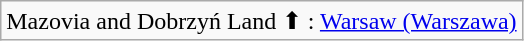<table class="wikitable" style="border-style: solid; padding:5px;" align="center">
<tr>
<td>Mazovia and Dobrzyń Land ⬆ : <a href='#'>Warsaw (Warszawa)</a></td>
</tr>
</table>
